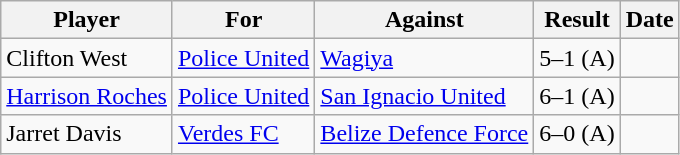<table class="wikitable">
<tr>
<th>Player</th>
<th>For</th>
<th>Against</th>
<th align=center>Result</th>
<th>Date</th>
</tr>
<tr>
<td> Clifton West</td>
<td><a href='#'>Police United</a></td>
<td><a href='#'>Wagiya</a></td>
<td align="center">5–1 (A)</td>
<td></td>
</tr>
<tr>
<td> <a href='#'>Harrison Roches</a></td>
<td><a href='#'>Police United</a></td>
<td><a href='#'>San Ignacio United</a></td>
<td align="center">6–1 (A)</td>
<td></td>
</tr>
<tr>
<td> Jarret Davis</td>
<td><a href='#'>Verdes FC</a></td>
<td><a href='#'>Belize Defence Force</a></td>
<td align="center">6–0 (A)</td>
<td></td>
</tr>
</table>
